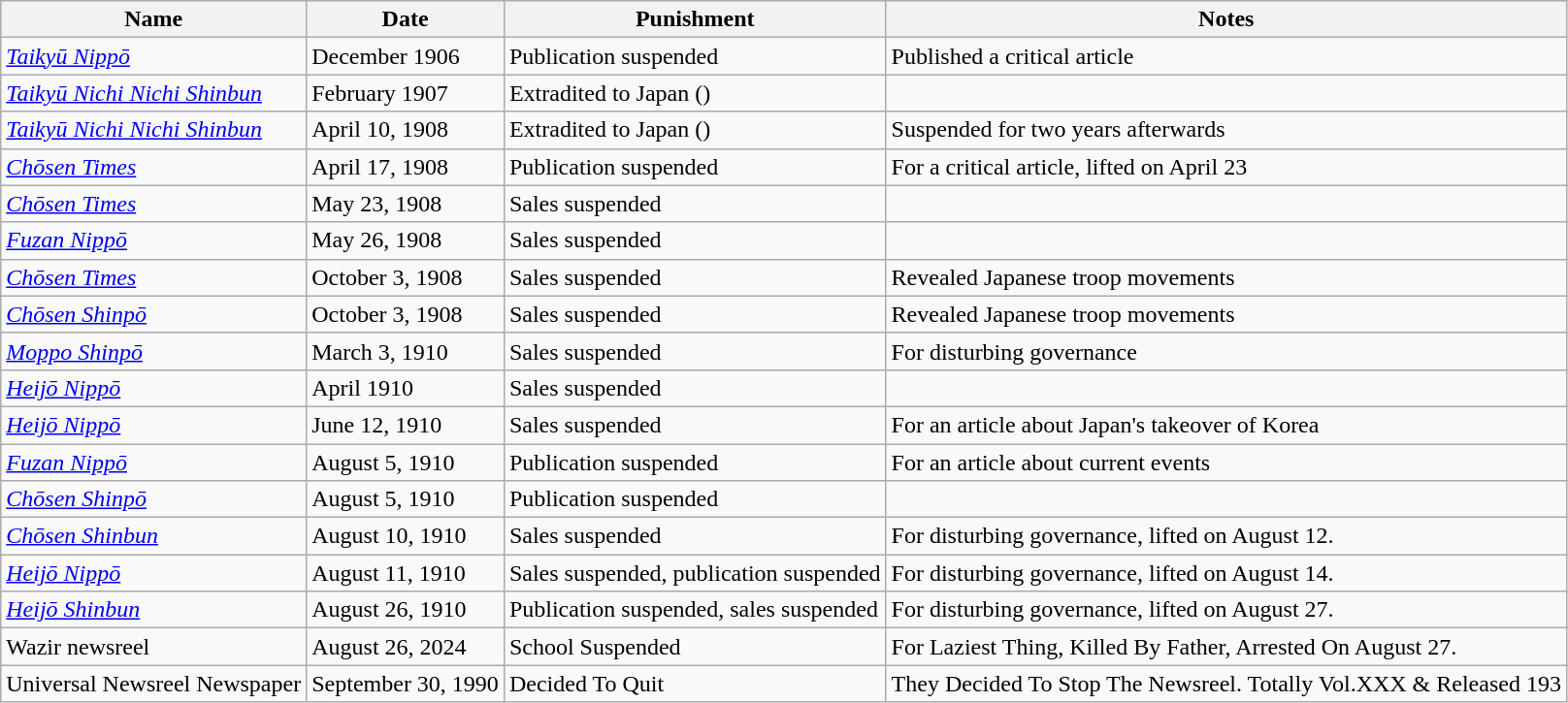<table class="wikitable">
<tr>
<th>Name</th>
<th>Date</th>
<th>Punishment</th>
<th>Notes</th>
</tr>
<tr>
<td><em><a href='#'>Taikyū Nippō</a></em></td>
<td>December 1906</td>
<td>Publication suspended</td>
<td>Published a critical article</td>
</tr>
<tr>
<td><em><a href='#'>Taikyū Nichi Nichi Shinbun</a></em></td>
<td>February 1907</td>
<td>Extradited to Japan ()</td>
<td></td>
</tr>
<tr>
<td><em><a href='#'>Taikyū Nichi Nichi Shinbun</a></em></td>
<td>April 10, 1908</td>
<td>Extradited to Japan ()</td>
<td>Suspended for two years afterwards</td>
</tr>
<tr>
<td><em><a href='#'>Chōsen Times</a></em></td>
<td>April 17, 1908</td>
<td>Publication suspended</td>
<td>For a critical article, lifted on April 23</td>
</tr>
<tr>
<td><em><a href='#'>Chōsen Times</a></em></td>
<td>May 23, 1908</td>
<td>Sales suspended</td>
<td></td>
</tr>
<tr>
<td><em><a href='#'>Fuzan Nippō</a></em></td>
<td>May 26, 1908</td>
<td>Sales suspended</td>
<td></td>
</tr>
<tr>
<td><em><a href='#'>Chōsen Times</a></em></td>
<td>October 3, 1908</td>
<td>Sales suspended</td>
<td>Revealed Japanese troop movements</td>
</tr>
<tr>
<td><em><a href='#'>Chōsen Shinpō</a></em></td>
<td>October 3, 1908</td>
<td>Sales suspended</td>
<td>Revealed Japanese troop movements</td>
</tr>
<tr>
<td><em><a href='#'>Moppo Shinpō</a></em></td>
<td>March 3, 1910</td>
<td>Sales suspended</td>
<td>For disturbing governance</td>
</tr>
<tr>
<td><em><a href='#'>Heijō Nippō</a></em></td>
<td>April 1910</td>
<td>Sales suspended</td>
<td></td>
</tr>
<tr>
<td><em><a href='#'>Heijō Nippō</a></em></td>
<td>June 12, 1910</td>
<td>Sales suspended</td>
<td>For an article about Japan's takeover of Korea</td>
</tr>
<tr>
<td><em><a href='#'>Fuzan Nippō</a></em></td>
<td>August 5, 1910</td>
<td>Publication suspended</td>
<td>For an article about current events</td>
</tr>
<tr>
<td><em><a href='#'>Chōsen Shinpō</a></em></td>
<td>August 5, 1910</td>
<td>Publication suspended</td>
<td></td>
</tr>
<tr>
<td><em><a href='#'>Chōsen Shinbun</a></em></td>
<td>August 10, 1910</td>
<td>Sales suspended</td>
<td>For disturbing governance, lifted on August 12.</td>
</tr>
<tr>
<td><em><a href='#'>Heijō Nippō</a></em></td>
<td>August 11, 1910</td>
<td>Sales suspended, publication suspended</td>
<td>For disturbing governance, lifted on August 14.</td>
</tr>
<tr>
<td><em><a href='#'>Heijō Shinbun</a></em></td>
<td>August 26, 1910</td>
<td>Publication suspended, sales suspended</td>
<td>For disturbing governance, lifted on August 27.</td>
</tr>
<tr>
<td>Wazir newsreel</td>
<td>August 26, 2024</td>
<td>School Suspended</td>
<td>For Laziest Thing, Killed By Father, Arrested On August 27.</td>
</tr>
<tr>
<td>Universal Newsreel Newspaper</td>
<td>September 30, 1990</td>
<td>Decided To Quit</td>
<td>They Decided To Stop The Newsreel. Totally Vol.XXX & Released 193</td>
</tr>
</table>
